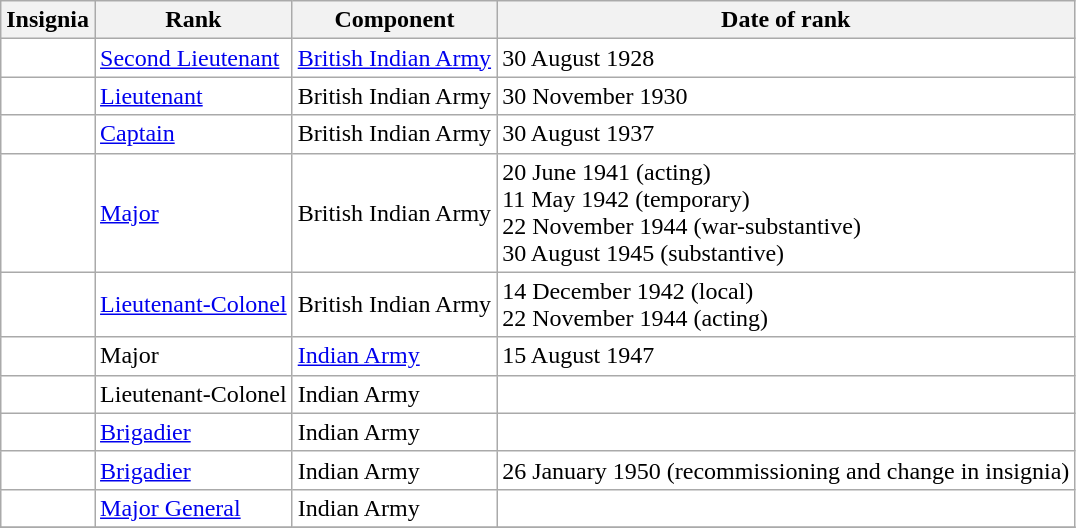<table class="wikitable" style="background:white">
<tr>
<th>Insignia</th>
<th>Rank</th>
<th>Component</th>
<th>Date of rank</th>
</tr>
<tr>
<td align="center"></td>
<td><a href='#'>Second Lieutenant</a></td>
<td><a href='#'>British Indian Army</a></td>
<td>30 August 1928</td>
</tr>
<tr>
<td align="center"></td>
<td><a href='#'>Lieutenant</a></td>
<td>British Indian Army</td>
<td>30 November 1930</td>
</tr>
<tr>
<td align="center"></td>
<td><a href='#'>Captain</a></td>
<td>British Indian Army</td>
<td>30 August 1937</td>
</tr>
<tr>
<td align="center"></td>
<td><a href='#'>Major</a></td>
<td>British Indian Army</td>
<td>20 June 1941 (acting)<br>11 May 1942 (temporary)<br>22 November 1944 (war-substantive)<br>30 August 1945 (substantive)</td>
</tr>
<tr>
<td align="center"></td>
<td><a href='#'>Lieutenant-Colonel</a></td>
<td>British Indian Army</td>
<td>14 December 1942 (local)<br>22 November 1944 (acting)</td>
</tr>
<tr>
<td align="center"></td>
<td>Major</td>
<td><a href='#'>Indian Army</a></td>
<td>15 August 1947</td>
</tr>
<tr>
<td align="center"></td>
<td>Lieutenant-Colonel</td>
<td>Indian Army</td>
<td></td>
</tr>
<tr>
<td align="center"></td>
<td><a href='#'>Brigadier</a></td>
<td>Indian Army</td>
<td></td>
</tr>
<tr>
<td align="center"></td>
<td><a href='#'>Brigadier</a></td>
<td>Indian Army</td>
<td>26 January 1950 (recommissioning and change in insignia)</td>
</tr>
<tr>
<td align="center"></td>
<td><a href='#'>Major General</a></td>
<td>Indian Army</td>
<td></td>
</tr>
<tr>
</tr>
</table>
